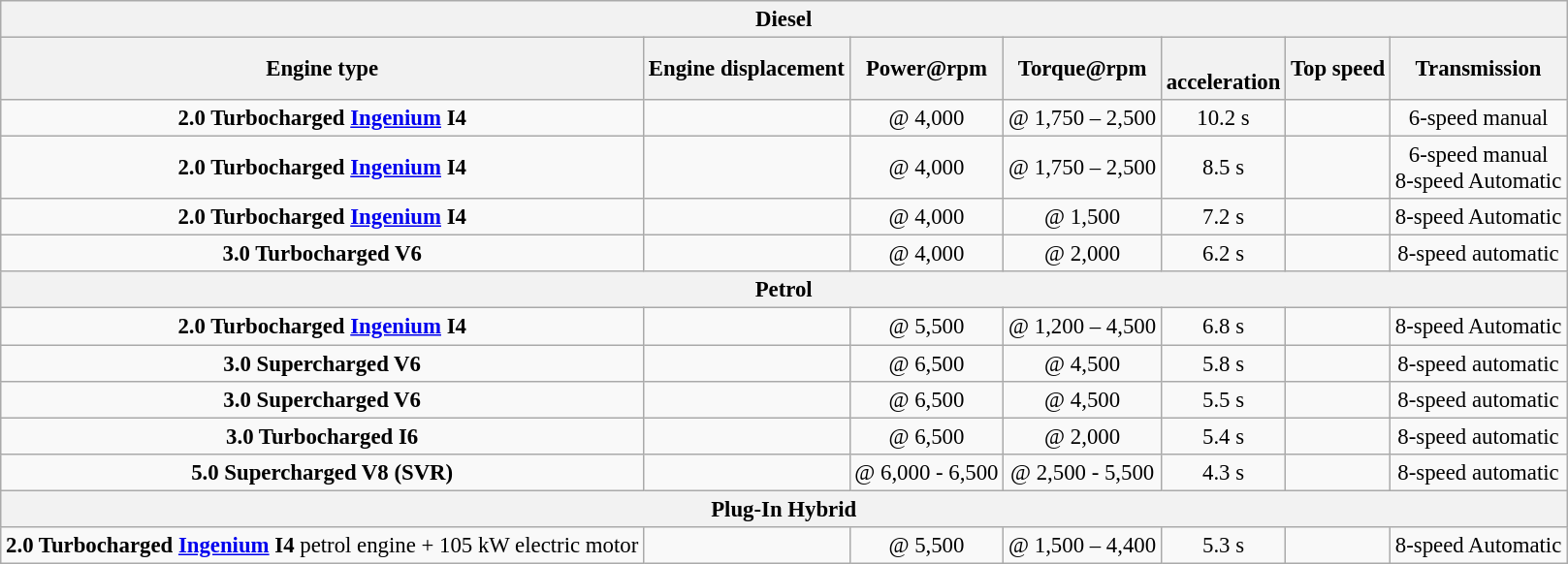<table class="wikitable" style="text-align: center; font-size:95%;">
<tr>
<th colspan=7>Diesel</th>
</tr>
<tr>
<th>Engine type</th>
<th>Engine displacement</th>
<th>Power@rpm</th>
<th>Torque@rpm</th>
<th><br>acceleration</th>
<th>Top speed</th>
<th>Transmission</th>
</tr>
<tr>
<td><strong>2.0 Turbocharged</strong> <strong><a href='#'>Ingenium</a></strong> <strong>I4</strong></td>
<td></td>
<td> @ 4,000</td>
<td> @ 1,750 – 2,500</td>
<td>10.2 s</td>
<td></td>
<td>6-speed manual</td>
</tr>
<tr>
<td><strong>2.0 Turbocharged</strong> <strong><a href='#'>Ingenium</a></strong> <strong>I4</strong></td>
<td></td>
<td> @ 4,000</td>
<td> @ 1,750 – 2,500</td>
<td>8.5 s</td>
<td></td>
<td>6-speed manual<br>8-speed Automatic</td>
</tr>
<tr>
<td><strong>2.0 Turbocharged</strong> <strong><a href='#'>Ingenium</a></strong> <strong>I4</strong></td>
<td></td>
<td> @ 4,000</td>
<td> @ 1,500</td>
<td>7.2 s</td>
<td></td>
<td>8-speed Automatic</td>
</tr>
<tr>
<td><strong>3.0 Turbocharged V6</strong></td>
<td></td>
<td> @ 4,000</td>
<td> @ 2,000</td>
<td>6.2 s</td>
<td></td>
<td>8-speed automatic</td>
</tr>
<tr>
<th colspan=7>Petrol</th>
</tr>
<tr>
<td><strong>2.0 Turbocharged</strong> <strong><a href='#'>Ingenium</a></strong> <strong>I4</strong></td>
<td></td>
<td> @ 5,500</td>
<td> @ 1,200 – 4,500</td>
<td>6.8 s</td>
<td></td>
<td>8-speed Automatic</td>
</tr>
<tr>
<td><strong>3.0 Supercharged V6</strong></td>
<td></td>
<td> @ 6,500</td>
<td> @ 4,500</td>
<td>5.8 s</td>
<td></td>
<td>8-speed automatic</td>
</tr>
<tr>
<td><strong>3.0 Supercharged V6</strong></td>
<td></td>
<td> @ 6,500</td>
<td> @ 4,500</td>
<td>5.5 s</td>
<td></td>
<td>8-speed automatic</td>
</tr>
<tr>
<td><strong>3.0 Turbocharged I6</strong></td>
<td></td>
<td> @ 6,500</td>
<td> @ 2,000</td>
<td>5.4 s</td>
<td></td>
<td>8-speed automatic</td>
</tr>
<tr>
<td><strong>5.0 Supercharged V8 (SVR)</strong></td>
<td></td>
<td> @ 6,000 - 6,500</td>
<td> @ 2,500 - 5,500</td>
<td>4.3 s</td>
<td></td>
<td>8-speed automatic</td>
</tr>
<tr>
<th colspan=7>Plug-In Hybrid</th>
</tr>
<tr>
<td><strong>2.0 Turbocharged</strong> <strong><a href='#'>Ingenium</a></strong> <strong>I4</strong> petrol engine + 105 kW electric motor</td>
<td></td>
<td> @ 5,500</td>
<td> @ 1,500 – 4,400</td>
<td>5.3 s</td>
<td></td>
<td>8-speed Automatic</td>
</tr>
</table>
